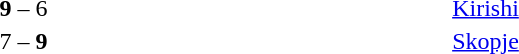<table style="text-align:center">
<tr>
<th width=200></th>
<th width=100></th>
<th width=200></th>
<th width=100></th>
</tr>
<tr>
<td align=right><strong></strong></td>
<td><strong>9</strong> – 6</td>
<td align=left></td>
<td><a href='#'>Kirishi</a></td>
</tr>
<tr>
<td align=right></td>
<td>7 – <strong>9</strong></td>
<td align=left><strong></strong></td>
<td><a href='#'>Skopje</a></td>
</tr>
</table>
